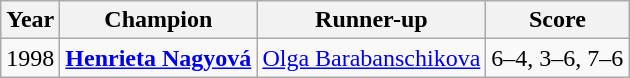<table class="wikitable">
<tr>
<th>Year</th>
<th>Champion</th>
<th>Runner-up</th>
<th>Score</th>
</tr>
<tr>
<td>1998</td>
<td> <strong><a href='#'>Henrieta Nagyová</a></strong></td>
<td> <a href='#'>Olga Barabanschikova</a></td>
<td>6–4, 3–6, 7–6</td>
</tr>
</table>
